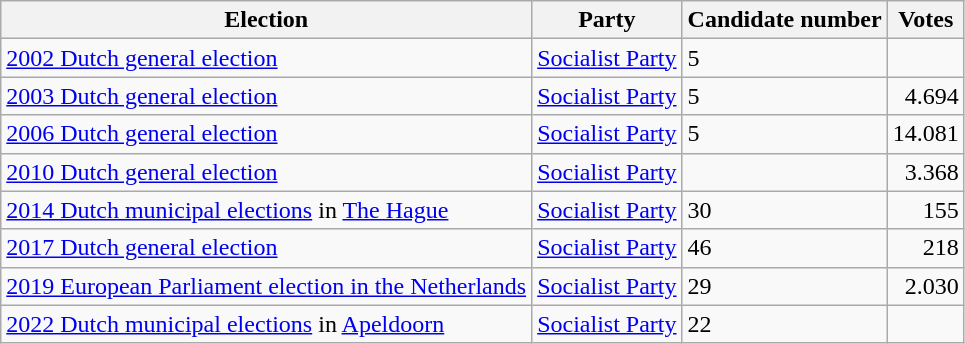<table class="wikitable sortable">
<tr>
<th>Election</th>
<th>Party</th>
<th>Candidate number</th>
<th>Votes</th>
</tr>
<tr>
<td><a href='#'>2002 Dutch general election</a></td>
<td><a href='#'>Socialist Party</a></td>
<td>5</td>
<td></td>
</tr>
<tr>
<td><a href='#'>2003 Dutch general election</a></td>
<td><a href='#'>Socialist Party</a></td>
<td>5</td>
<td style=text-align:right>4.694</td>
</tr>
<tr>
<td><a href='#'>2006 Dutch general election</a></td>
<td><a href='#'>Socialist Party</a></td>
<td>5</td>
<td style=text-align:right>14.081</td>
</tr>
<tr>
<td><a href='#'>2010 Dutch general election</a></td>
<td><a href='#'>Socialist Party</a></td>
<td></td>
<td style=text-align:right>3.368</td>
</tr>
<tr>
<td><a href='#'>2014 Dutch municipal elections</a> in <a href='#'>The Hague</a></td>
<td><a href='#'>Socialist Party</a></td>
<td>30</td>
<td style=text-align:right>155</td>
</tr>
<tr>
<td><a href='#'>2017 Dutch general election</a></td>
<td><a href='#'>Socialist Party</a></td>
<td>46</td>
<td style=text-align:right>218</td>
</tr>
<tr>
<td><a href='#'>2019 European Parliament election in the Netherlands</a></td>
<td><a href='#'>Socialist Party</a></td>
<td>29</td>
<td style=text-align:right>2.030</td>
</tr>
<tr>
<td><a href='#'>2022 Dutch municipal elections</a> in <a href='#'>Apeldoorn</a></td>
<td><a href='#'>Socialist Party</a></td>
<td>22</td>
<td></td>
</tr>
</table>
